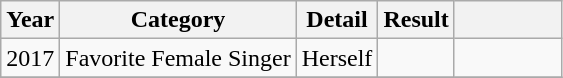<table class="wikitable">
<tr>
<th>Year</th>
<th>Category</th>
<th>Detail</th>
<th>Result</th>
<th scope="col" style="width:4em;"></th>
</tr>
<tr>
<td align="center" rowspan="1">2017</td>
<td>Favorite Female Singer</td>
<td>Herself</td>
<td></td>
<td></td>
</tr>
<tr>
</tr>
</table>
